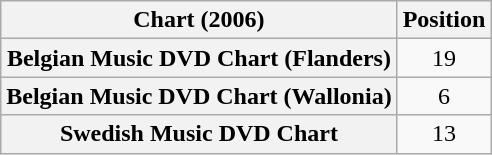<table class="wikitable sortable plainrowheaders" style="text-align:center">
<tr>
<th scope="col">Chart (2006)</th>
<th scope="col">Position</th>
</tr>
<tr>
<th scope="row">Belgian Music DVD Chart (Flanders)</th>
<td>19</td>
</tr>
<tr>
<th scope="row">Belgian Music DVD Chart (Wallonia)</th>
<td>6</td>
</tr>
<tr>
<th scope="row">Swedish Music DVD Chart</th>
<td>13</td>
</tr>
</table>
